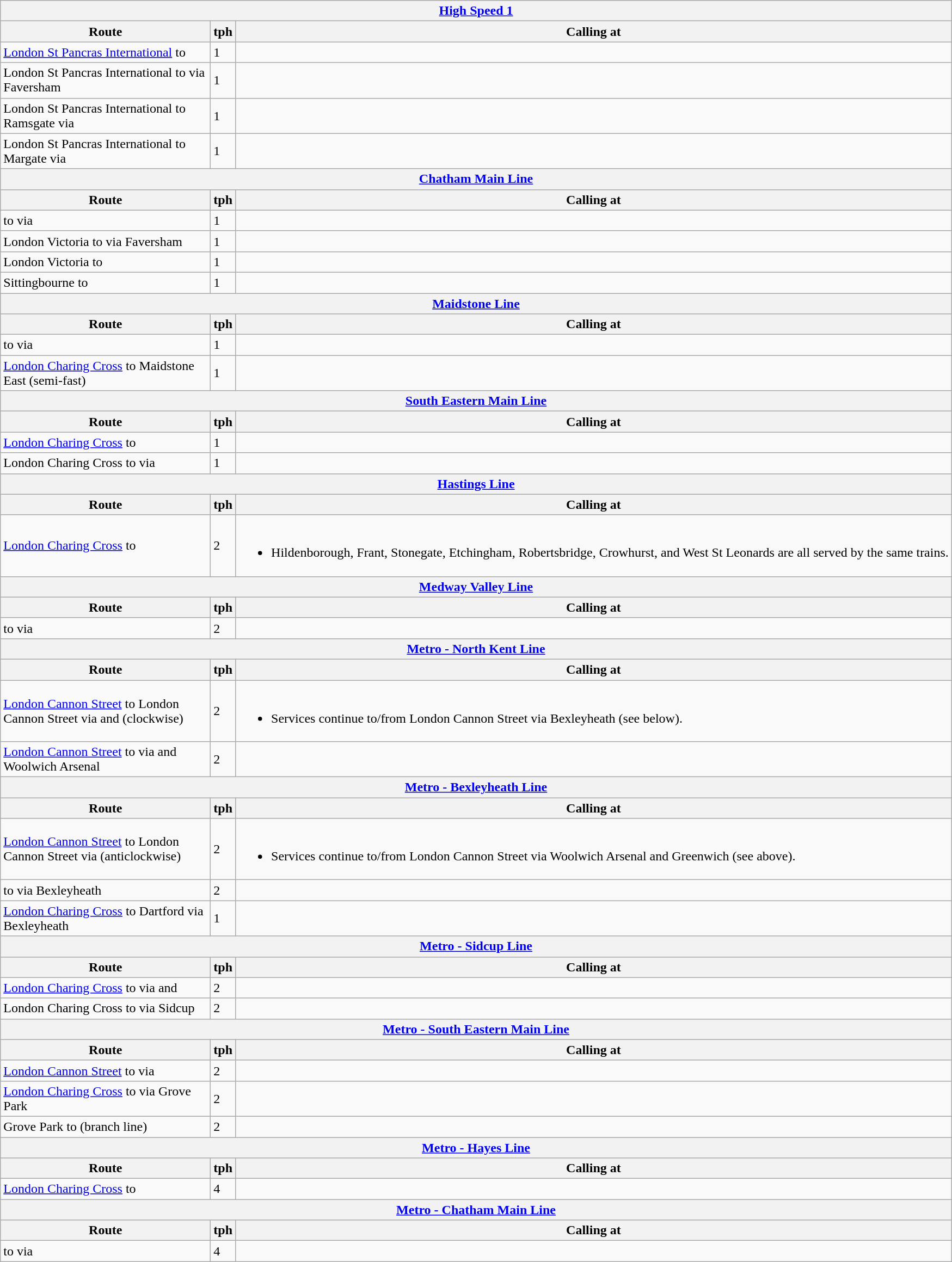<table class="wikitable">
<tr>
<th colspan="3"><a href='#'>High Speed 1</a></th>
</tr>
<tr>
<th width="250px">Route</th>
<th>tph</th>
<th>Calling at</th>
</tr>
<tr>
<td><a href='#'>London St Pancras International</a> to </td>
<td>1</td>
<td></td>
</tr>
<tr>
<td>London St Pancras International to  via Faversham</td>
<td>1</td>
<td></td>
</tr>
<tr>
<td>London St Pancras International to Ramsgate via </td>
<td>1</td>
<td></td>
</tr>
<tr>
<td>London St Pancras International to Margate via </td>
<td>1</td>
<td></td>
</tr>
<tr>
<th colspan="3"><a href='#'>Chatham Main Line</a></th>
</tr>
<tr>
<th>Route</th>
<th>tph</th>
<th>Calling at</th>
</tr>
<tr>
<td> to  via </td>
<td>1</td>
<td></td>
</tr>
<tr>
<td>London Victoria to  via Faversham</td>
<td>1</td>
<td></td>
</tr>
<tr>
<td>London Victoria to </td>
<td>1</td>
<td></td>
</tr>
<tr>
<td>Sittingbourne to </td>
<td>1</td>
<td></td>
</tr>
<tr>
<th colspan="3"><a href='#'>Maidstone Line</a></th>
</tr>
<tr>
<th>Route</th>
<th>tph</th>
<th>Calling at</th>
</tr>
<tr>
<td> to  via </td>
<td>1</td>
<td></td>
</tr>
<tr>
<td><a href='#'>London Charing Cross</a> to Maidstone East (semi-fast)</td>
<td>1</td>
<td></td>
</tr>
<tr>
<th colspan="3"><a href='#'>South Eastern Main Line</a></th>
</tr>
<tr>
<th>Route</th>
<th>tph</th>
<th>Calling at</th>
</tr>
<tr>
<td><a href='#'>London Charing Cross</a> to </td>
<td>1</td>
<td></td>
</tr>
<tr>
<td>London Charing Cross to  via </td>
<td>1</td>
<td></td>
</tr>
<tr>
<th colspan="3"><a href='#'>Hastings Line</a></th>
</tr>
<tr>
<th>Route</th>
<th>tph</th>
<th>Calling at</th>
</tr>
<tr>
<td><a href='#'>London Charing Cross</a> to </td>
<td>2</td>
<td><br><ul><li>Hildenborough, Frant, Stonegate, Etchingham, Robertsbridge, Crowhurst, and West St Leonards are all served by the same trains.</li></ul></td>
</tr>
<tr>
<th colspan="3"><a href='#'>Medway Valley Line</a></th>
</tr>
<tr>
<th>Route</th>
<th>tph</th>
<th>Calling at</th>
</tr>
<tr>
<td> to  via </td>
<td>2</td>
<td></td>
</tr>
<tr>
<th colspan="3"><a href='#'>Metro - North Kent Line</a></th>
</tr>
<tr>
<th>Route</th>
<th>tph</th>
<th>Calling at</th>
</tr>
<tr>
<td><a href='#'>London Cannon Street</a> to London Cannon Street via  and  (clockwise)</td>
<td>2</td>
<td><br><ul><li>Services continue to/from London Cannon Street via Bexleyheath (see below).</li></ul></td>
</tr>
<tr>
<td><a href='#'>London Cannon Street</a> to  via  and Woolwich Arsenal</td>
<td>2</td>
<td></td>
</tr>
<tr>
<th colspan="3"><a href='#'>Metro - Bexleyheath Line</a></th>
</tr>
<tr>
<th>Route</th>
<th>tph</th>
<th>Calling at</th>
</tr>
<tr>
<td><a href='#'>London Cannon Street</a> to London Cannon Street via  (anticlockwise)</td>
<td>2</td>
<td><br><ul><li>Services continue to/from London Cannon Street via Woolwich Arsenal and Greenwich (see above).</li></ul></td>
</tr>
<tr>
<td> to  via Bexleyheath</td>
<td>2</td>
<td></td>
</tr>
<tr>
<td><a href='#'>London Charing Cross</a> to Dartford via Bexleyheath</td>
<td>1</td>
<td></td>
</tr>
<tr>
<th colspan="3"><a href='#'>Metro - Sidcup Line</a></th>
</tr>
<tr>
<th>Route</th>
<th>tph</th>
<th>Calling at</th>
</tr>
<tr>
<td><a href='#'>London Charing Cross</a> to  via  and </td>
<td>2</td>
<td></td>
</tr>
<tr>
<td>London Charing Cross to  via Sidcup</td>
<td>2</td>
<td></td>
</tr>
<tr>
<th colspan="3"><a href='#'>Metro - South Eastern Main Line</a></th>
</tr>
<tr>
<th>Route</th>
<th>tph</th>
<th>Calling at</th>
</tr>
<tr>
<td><a href='#'>London Cannon Street</a> to  via </td>
<td>2</td>
<td></td>
</tr>
<tr>
<td><a href='#'>London Charing Cross</a> to  via Grove Park</td>
<td>2</td>
<td></td>
</tr>
<tr>
<td>Grove Park to  (branch line)</td>
<td>2</td>
<td></td>
</tr>
<tr>
<th colspan="3"><a href='#'>Metro - Hayes Line</a></th>
</tr>
<tr>
<th>Route</th>
<th>tph</th>
<th>Calling at</th>
</tr>
<tr>
<td><a href='#'>London Charing Cross</a> to </td>
<td>4</td>
<td></td>
</tr>
<tr>
<th colspan="3"><a href='#'>Metro - Chatham Main Line</a></th>
</tr>
<tr>
<th>Route</th>
<th>tph</th>
<th>Calling at</th>
</tr>
<tr>
<td> to  via </td>
<td>4</td>
<td></td>
</tr>
</table>
